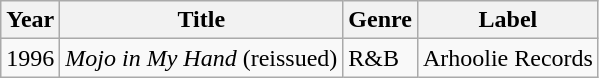<table class="wikitable">
<tr>
<th>Year</th>
<th>Title</th>
<th>Genre</th>
<th>Label</th>
</tr>
<tr>
<td>1996</td>
<td><em>Mojo in My Hand</em> (reissued)</td>
<td>R&B</td>
<td>Arhoolie Records</td>
</tr>
</table>
